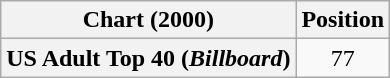<table class="wikitable plainrowheaders" style="text-align:center">
<tr>
<th scope="col">Chart (2000)</th>
<th scope="col">Position</th>
</tr>
<tr>
<th scope="row">US Adult Top 40 (<em>Billboard</em>)</th>
<td>77</td>
</tr>
</table>
